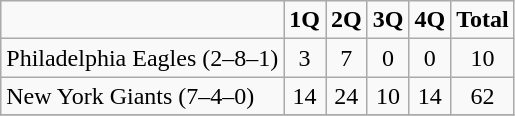<table class="wikitable" 80%>
<tr>
<td></td>
<td><strong>1Q</strong></td>
<td><strong>2Q</strong></td>
<td><strong>3Q</strong></td>
<td><strong>4Q</strong></td>
<td><strong>Total</strong></td>
</tr>
<tr align="center" bgcolor="">
<td>Philadelphia Eagles (2–8–1)</td>
<td>3</td>
<td>7</td>
<td>0</td>
<td>0</td>
<td>10</td>
</tr>
<tr align="center" bgcolor="">
<td – align="left">New York Giants (7–4–0)</td>
<td>14</td>
<td>24</td>
<td>10</td>
<td>14</td>
<td>62</td>
</tr>
<tr align="center" bgcolor="">
</tr>
</table>
